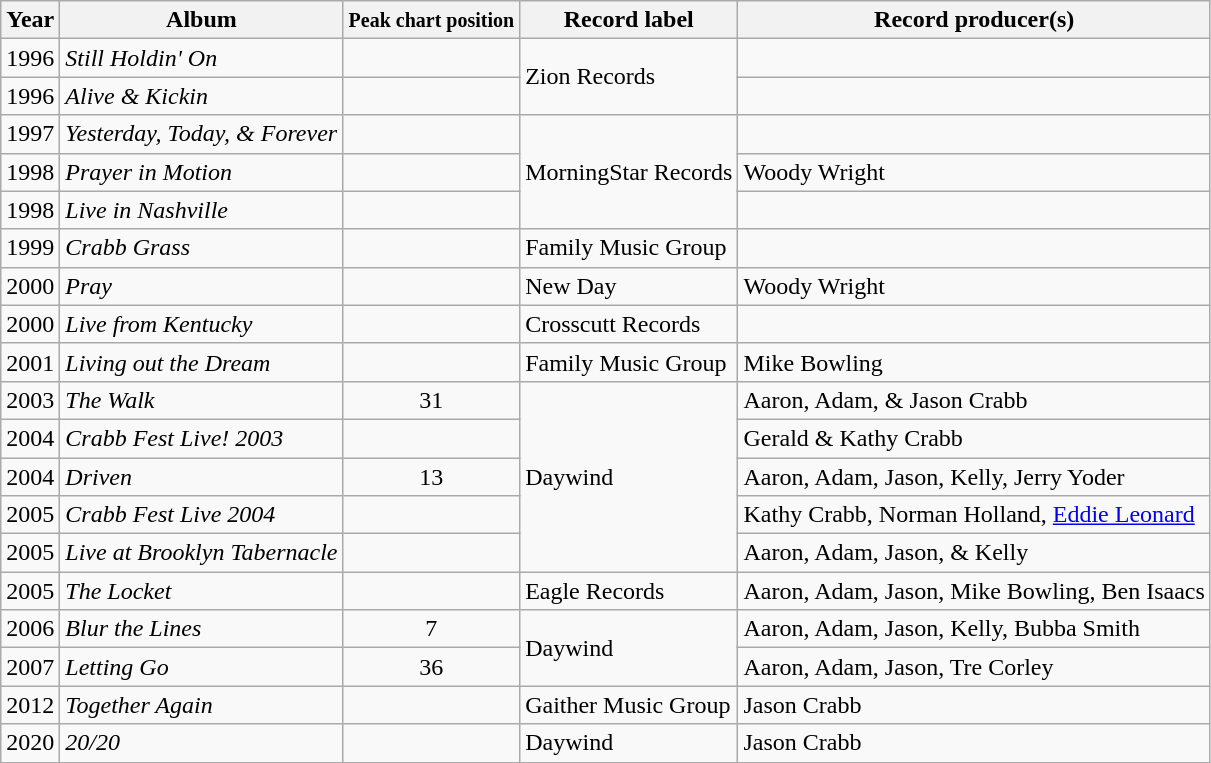<table class="wikitable">
<tr>
<th>Year</th>
<th>Album</th>
<th><small>Peak chart position<br></small></th>
<th>Record label</th>
<th>Record producer(s)</th>
</tr>
<tr>
<td>1996</td>
<td><em>Still Holdin' On</em></td>
<td></td>
<td rowspan="2">Zion Records</td>
<td></td>
</tr>
<tr>
<td>1996</td>
<td><em>Alive & Kickin</em></td>
<td></td>
<td></td>
</tr>
<tr>
<td>1997</td>
<td><em>Yesterday, Today, & Forever</em></td>
<td></td>
<td rowspan="3">MorningStar Records</td>
<td></td>
</tr>
<tr>
<td>1998</td>
<td><em>Prayer in Motion</em></td>
<td></td>
<td>Woody Wright</td>
</tr>
<tr>
<td>1998</td>
<td><em>Live in Nashville</em></td>
<td></td>
<td></td>
</tr>
<tr>
<td>1999</td>
<td><em>Crabb Grass</em></td>
<td></td>
<td>Family Music Group</td>
<td></td>
</tr>
<tr>
<td>2000</td>
<td><em>Pray</em></td>
<td></td>
<td>New Day</td>
<td>Woody Wright</td>
</tr>
<tr>
<td>2000</td>
<td><em>Live from Kentucky</em></td>
<td></td>
<td>Crosscutt Records</td>
<td></td>
</tr>
<tr>
<td>2001</td>
<td><em>Living out the Dream</em></td>
<td></td>
<td>Family Music Group</td>
<td>Mike Bowling</td>
</tr>
<tr>
<td>2003</td>
<td><em>The Walk</em></td>
<td style="text-align:center;">31</td>
<td rowspan="5">Daywind</td>
<td>Aaron, Adam, & Jason Crabb</td>
</tr>
<tr>
<td>2004</td>
<td><em>Crabb Fest Live! 2003</em></td>
<td></td>
<td>Gerald & Kathy Crabb</td>
</tr>
<tr>
<td>2004</td>
<td><em>Driven</em></td>
<td style="text-align:center;">13</td>
<td>Aaron, Adam, Jason, Kelly, Jerry Yoder</td>
</tr>
<tr>
<td>2005</td>
<td><em>Crabb Fest Live 2004</em></td>
<td></td>
<td>Kathy Crabb, Norman Holland, <a href='#'>Eddie Leonard</a></td>
</tr>
<tr>
<td>2005</td>
<td><em>Live at Brooklyn Tabernacle</em></td>
<td></td>
<td>Aaron, Adam, Jason, & Kelly</td>
</tr>
<tr>
<td>2005</td>
<td><em>The Locket</em></td>
<td></td>
<td>Eagle Records</td>
<td>Aaron, Adam, Jason, Mike Bowling, Ben Isaacs</td>
</tr>
<tr>
<td>2006</td>
<td><em>Blur the Lines</em></td>
<td style="text-align:center;">7</td>
<td rowspan="2">Daywind</td>
<td>Aaron, Adam, Jason, Kelly, Bubba Smith</td>
</tr>
<tr>
<td>2007</td>
<td><em>Letting Go</em></td>
<td style="text-align:center;">36</td>
<td>Aaron, Adam, Jason, Tre Corley</td>
</tr>
<tr>
<td>2012</td>
<td><em>Together Again</em></td>
<td></td>
<td>Gaither Music Group</td>
<td>Jason Crabb</td>
</tr>
<tr>
<td>2020</td>
<td><em>20/20</em></td>
<td></td>
<td>Daywind</td>
<td>Jason Crabb</td>
</tr>
</table>
